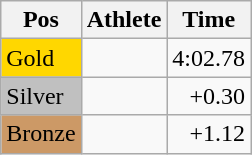<table class="wikitable">
<tr>
<th>Pos</th>
<th>Athlete</th>
<th>Time</th>
</tr>
<tr>
<td style="background:gold">Gold</td>
<td></td>
<td style="text-align:right">4:02.78</td>
</tr>
<tr>
<td style="background:silver">Silver</td>
<td></td>
<td style="text-align:right">+0.30</td>
</tr>
<tr>
<td style="background:#cc9966">Bronze</td>
<td></td>
<td style="text-align:right">+1.12</td>
</tr>
</table>
